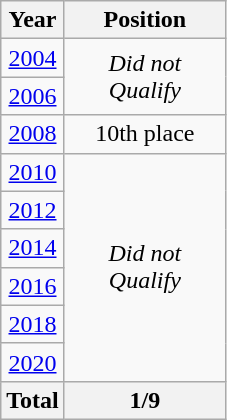<table class="wikitable" style="text-align: center;">
<tr>
<th>Year</th>
<th width="100">Position</th>
</tr>
<tr>
<td> <a href='#'>2004</a></td>
<td colspan="2" rowspan=2><em>Did not Qualify</em></td>
</tr>
<tr>
<td> <a href='#'>2006</a></td>
</tr>
<tr>
<td> <a href='#'>2008</a></td>
<td>10th place</td>
</tr>
<tr>
<td> <a href='#'>2010</a></td>
<td colspan="2" rowspan=6><em>Did not Qualify</em></td>
</tr>
<tr>
<td> <a href='#'>2012</a></td>
</tr>
<tr>
<td> <a href='#'>2014</a></td>
</tr>
<tr>
<td> <a href='#'>2016</a></td>
</tr>
<tr>
<td> <a href='#'>2018</a></td>
</tr>
<tr>
<td> <a href='#'>2020</a></td>
</tr>
<tr>
<th>Total</th>
<th>1/9</th>
</tr>
</table>
